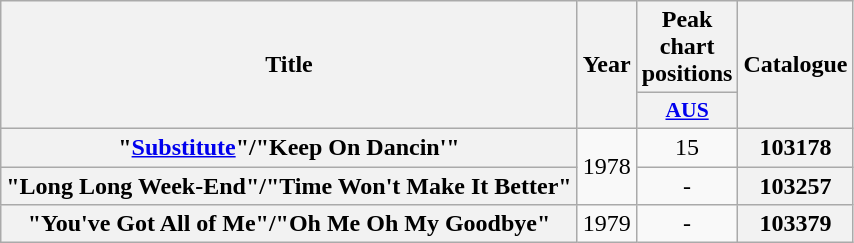<table class="wikitable plainrowheaders" style=text-align:center;>
<tr>
<th scope="col" rowspan="2">Title</th>
<th scope="col" rowspan="2">Year</th>
<th scope="col" colspan="1">Peak chart positions</th>
<th scope="col" rowspan="2">Catalogue</th>
</tr>
<tr>
<th scope="col" style="width:3em;font-size:90%;"><a href='#'>AUS</a><br></th>
</tr>
<tr>
<th scope="row">"<a href='#'>Substitute</a>"/"Keep On Dancin'"</th>
<td rowspan="2">1978</td>
<td>15</td>
<th scope="row">103178</th>
</tr>
<tr>
<th scope="row">"Long Long Week-End"/"Time Won't Make It Better"</th>
<td>-</td>
<th scope="row">103257</th>
</tr>
<tr>
<th scope="row">"You've Got All of Me"/"Oh Me Oh My Goodbye"</th>
<td rowspan="1">1979</td>
<td>-</td>
<th scope="row">103379</th>
</tr>
</table>
